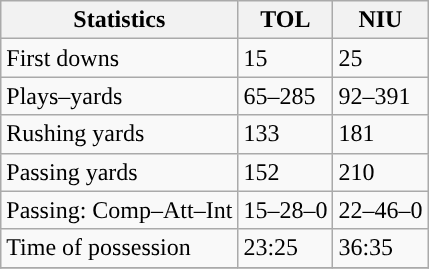<table class="wikitable" style="float: left;">
<tr>
<th>Statistics</th>
<th>TOL</th>
<th>NIU</th>
</tr>
<tr>
<td>First downs</td>
<td>15</td>
<td>25</td>
</tr>
<tr>
<td>Plays–yards</td>
<td>65–285</td>
<td>92–391</td>
</tr>
<tr>
<td>Rushing yards</td>
<td>133</td>
<td>181</td>
</tr>
<tr>
<td>Passing yards</td>
<td>152</td>
<td>210</td>
</tr>
<tr>
<td>Passing: Comp–Att–Int</td>
<td>15–28–0</td>
<td>22–46–0</td>
</tr>
<tr>
<td>Time of possession</td>
<td>23:25</td>
<td>36:35</td>
</tr>
<tr>
</tr>
</table>
